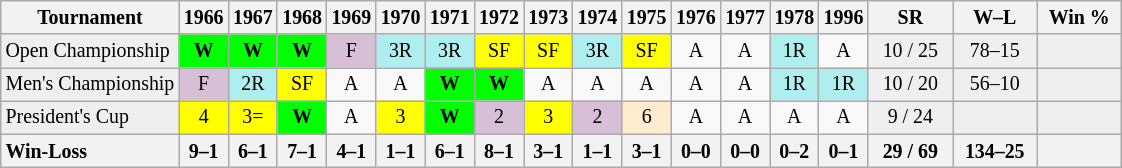<table class=wikitable style=text-align:center;font-size:83%>
<tr>
<th>Tournament</th>
<th>1966</th>
<th>1967</th>
<th>1968</th>
<th>1969</th>
<th>1970</th>
<th>1971</th>
<th>1972</th>
<th>1973</th>
<th>1974</th>
<th>1975</th>
<th>1976</th>
<th>1977</th>
<th>1978</th>
<th>1996</th>
<th width=50>SR</th>
<th width=50>W–L</th>
<th width=50>Win %</th>
</tr>
<tr>
<td style="background:#efefef; text-align:left;">Open Championship</td>
<td bgcolor=lime><strong>W</strong></td>
<td bgcolor=lime><strong>W</strong></td>
<td bgcolor=lime><strong>W</strong></td>
<td style="background:thistle;">F</td>
<td style="background:#afeeee;">3R</td>
<td style="background:#afeeee;">3R</td>
<td style="background:yellow;">SF</td>
<td style="background:yellow;">SF</td>
<td style="background:#afeeee;">3R</td>
<td style="background:yellow;">SF</td>
<td>A</td>
<td>A</td>
<td style="background:#afeeee;">1R</td>
<td>A</td>
<td style="background:#efefef;">10 / 25</td>
<td style="background:#efefef;">78–15</td>
<td style="background:#efefef;"></td>
</tr>
<tr>
<td style="background:#efefef; text-align:left;">Men's Championship</td>
<td style="background:thistle;">F</td>
<td style="background:#afeeee;">2R</td>
<td style="background:yellow;">SF</td>
<td>A</td>
<td>A</td>
<td bgcolor=lime><strong>W</strong></td>
<td bgcolor=lime><strong>W</strong></td>
<td>A</td>
<td>A</td>
<td>A</td>
<td>A</td>
<td>A</td>
<td style="background:#afeeee;">1R</td>
<td style="background:#afeeee;">1R</td>
<td style="background:#efefef;">10 / 20</td>
<td style="background:#efefef;">56–10</td>
<td style="background:#efefef;"></td>
</tr>
<tr>
<td style="background:#efefef; text-align:left;">President's Cup</td>
<td style="background:yellow;">4</td>
<td style="background:yellow;">3=</td>
<td bgcolor=lime><strong>W</strong></td>
<td>A</td>
<td style="background:yellow;">3</td>
<td bgcolor=lime><strong>W</strong></td>
<td style="background:thistle;">2</td>
<td style="background:yellow;">3</td>
<td style="background:thistle;">2</td>
<td style="background:#ffebcd;">6</td>
<td>A</td>
<td>A</td>
<td>A</td>
<td>A</td>
<td style="background:#efefef;">9 / 24</td>
<td style="background:#efefef;"></td>
<td style="background:#efefef;"></td>
</tr>
<tr>
<th style=text-align:left>Win-Loss</th>
<th>9–1</th>
<th>6–1</th>
<th>7–1</th>
<th>4–1</th>
<th>1–1</th>
<th>6–1</th>
<th>8–1</th>
<th>3–1</th>
<th>1–1</th>
<th>3–1</th>
<th>0–0</th>
<th>0–0</th>
<th>0–2</th>
<th>0–1</th>
<th>29 / 69</th>
<th>134–25</th>
<th></th>
</tr>
</table>
